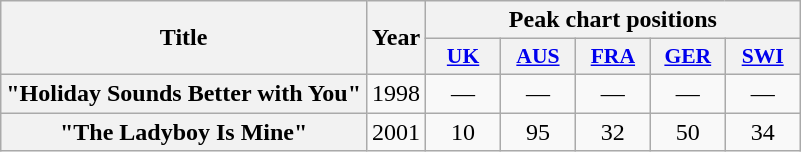<table class="wikitable plainrowheaders" style="text-align:center;">
<tr>
<th scope="col" rowspan="2">Title</th>
<th scope="col" rowspan="2">Year</th>
<th scope="col" colspan="5">Peak chart positions</th>
</tr>
<tr>
<th scope="col" style="width:3em;font-size:90%;"><a href='#'>UK</a><br></th>
<th scope="col" style="width:3em;font-size:90%;"><a href='#'>AUS</a><br></th>
<th scope="col" style="width:3em;font-size:90%;"><a href='#'>FRA</a><br></th>
<th scope="col" style="width:3em;font-size:90%;"><a href='#'>GER</a><br></th>
<th scope="col" style="width:3em;font-size:90%;"><a href='#'>SWI</a><br></th>
</tr>
<tr>
<th scope="row">"Holiday Sounds Better with You"</th>
<td>1998</td>
<td>—</td>
<td>—</td>
<td>—</td>
<td>—</td>
<td>—</td>
</tr>
<tr>
<th scope="row">"The Ladyboy Is Mine"</th>
<td>2001</td>
<td>10</td>
<td>95</td>
<td>32</td>
<td>50</td>
<td>34</td>
</tr>
</table>
